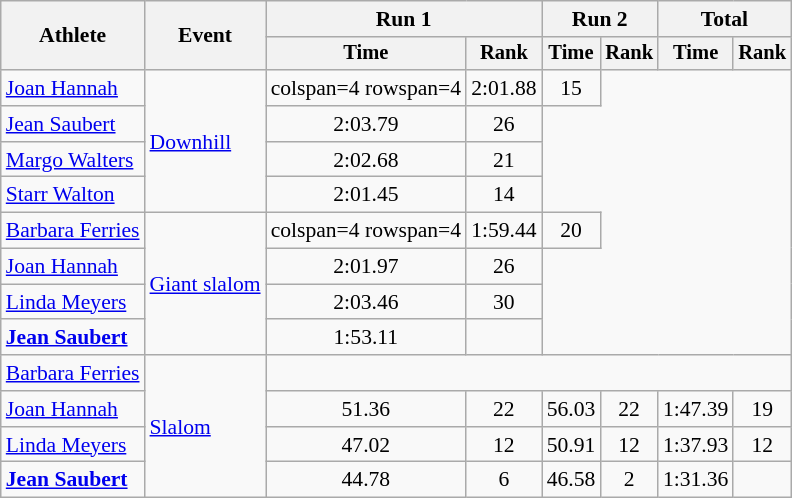<table class=wikitable style=font-size:90%;text-align:center>
<tr>
<th rowspan=2>Athlete</th>
<th rowspan=2>Event</th>
<th colspan=2>Run 1</th>
<th colspan=2>Run 2</th>
<th colspan=2>Total</th>
</tr>
<tr style=font-size:95%>
<th>Time</th>
<th>Rank</th>
<th>Time</th>
<th>Rank</th>
<th>Time</th>
<th>Rank</th>
</tr>
<tr>
<td align=left><a href='#'>Joan Hannah</a></td>
<td align=left rowspan=4><a href='#'>Downhill</a></td>
<td>colspan=4 rowspan=4 </td>
<td>2:01.88</td>
<td>15</td>
</tr>
<tr>
<td align=left><a href='#'>Jean Saubert</a></td>
<td>2:03.79</td>
<td>26</td>
</tr>
<tr>
<td align=left><a href='#'>Margo Walters</a></td>
<td>2:02.68</td>
<td>21</td>
</tr>
<tr>
<td align=left><a href='#'>Starr Walton</a></td>
<td>2:01.45</td>
<td>14</td>
</tr>
<tr>
<td align=left><a href='#'>Barbara Ferries</a></td>
<td align=left rowspan=4><a href='#'>Giant slalom</a></td>
<td>colspan=4 rowspan=4 </td>
<td>1:59.44</td>
<td>20</td>
</tr>
<tr>
<td align=left><a href='#'>Joan Hannah</a></td>
<td>2:01.97</td>
<td>26</td>
</tr>
<tr>
<td align=left><a href='#'>Linda Meyers</a></td>
<td>2:03.46</td>
<td>30</td>
</tr>
<tr>
<td align=left><strong><a href='#'>Jean Saubert</a></strong></td>
<td>1:53.11</td>
<td></td>
</tr>
<tr>
<td align=left><a href='#'>Barbara Ferries</a></td>
<td align=left rowspan=4><a href='#'>Slalom</a></td>
<td colspan=6></td>
</tr>
<tr>
<td align=left><a href='#'>Joan Hannah</a></td>
<td>51.36</td>
<td>22</td>
<td>56.03</td>
<td>22</td>
<td>1:47.39</td>
<td>19</td>
</tr>
<tr>
<td align=left><a href='#'>Linda Meyers</a></td>
<td>47.02</td>
<td>12</td>
<td>50.91</td>
<td>12</td>
<td>1:37.93</td>
<td>12</td>
</tr>
<tr>
<td align=left><strong><a href='#'>Jean Saubert</a></strong></td>
<td>44.78</td>
<td>6</td>
<td>46.58</td>
<td>2</td>
<td>1:31.36</td>
<td></td>
</tr>
</table>
